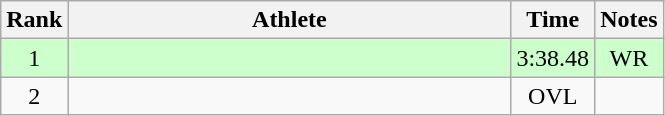<table class="wikitable" style="text-align:center">
<tr>
<th>Rank</th>
<th Style="width:18em">Athlete</th>
<th>Time</th>
<th>Notes</th>
</tr>
<tr style="background:#cfc">
<td>1</td>
<td style="text-align:left"><br></td>
<td>3:38.48</td>
<td>WR</td>
</tr>
<tr>
<td>2</td>
<td style="text-align:left"><br></td>
<td>OVL</td>
<td></td>
</tr>
</table>
